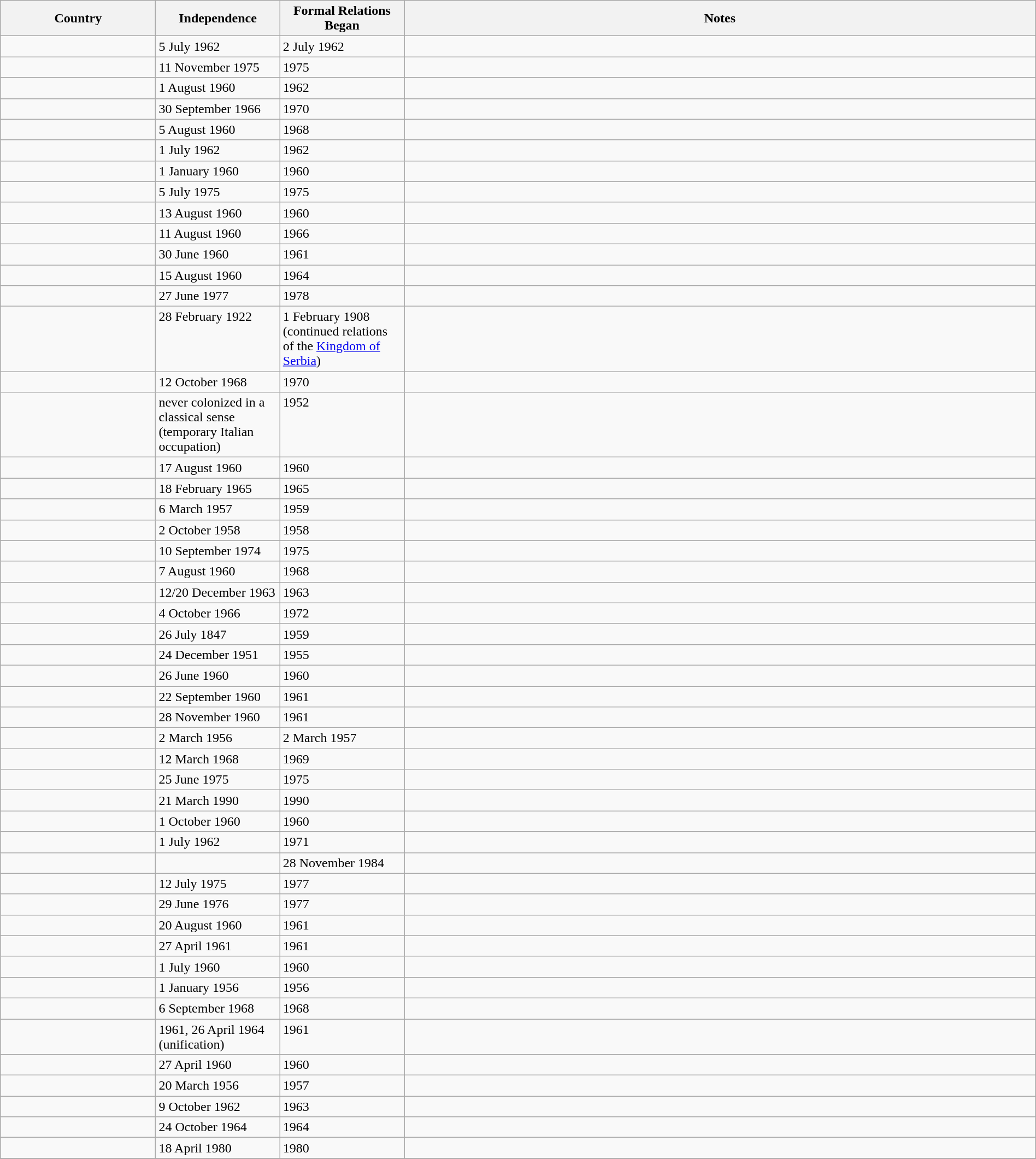<table class="wikitable sortable" style="width:100%; margin:auto;">
<tr>
<th style="width:15%;">Country</th>
<th style="width:12%;">Independence</th>
<th style="width:12%;">Formal Relations Began</th>
<th>Notes</th>
</tr>
<tr valign="top">
<td></td>
<td>5 July 1962</td>
<td>2 July 1962</td>
<td></td>
</tr>
<tr valign="top">
<td></td>
<td>11 November 1975</td>
<td>1975</td>
<td></td>
</tr>
<tr valign="top">
<td></td>
<td>1 August 1960</td>
<td>1962</td>
<td></td>
</tr>
<tr valign="top">
<td></td>
<td>30 September 1966</td>
<td>1970</td>
<td></td>
</tr>
<tr valign="top">
<td></td>
<td>5 August 1960</td>
<td>1968</td>
<td></td>
</tr>
<tr valign="top">
<td></td>
<td>1 July 1962</td>
<td>1962</td>
<td></td>
</tr>
<tr valign="top">
<td></td>
<td>1 January 1960</td>
<td>1960</td>
<td></td>
</tr>
<tr valign="top">
<td></td>
<td>5 July 1975</td>
<td>1975</td>
<td></td>
</tr>
<tr valign="top">
<td></td>
<td>13 August 1960</td>
<td>1960</td>
<td></td>
</tr>
<tr valign="top">
<td></td>
<td>11 August 1960</td>
<td>1966</td>
<td></td>
</tr>
<tr valign="top">
<td></td>
<td>30 June 1960</td>
<td>1961</td>
<td></td>
</tr>
<tr valign="top">
<td></td>
<td>15 August 1960</td>
<td>1964</td>
<td></td>
</tr>
<tr valign="top">
<td></td>
<td>27 June 1977</td>
<td>1978</td>
<td></td>
</tr>
<tr valign="top">
<td></td>
<td>28 February 1922</td>
<td>1 February 1908 (continued relations of the <a href='#'>Kingdom of Serbia</a>)</td>
<td><br></td>
</tr>
<tr valign="top">
<td></td>
<td>12 October 1968</td>
<td>1970</td>
<td></td>
</tr>
<tr valign="top">
<td></td>
<td>never colonized in a classical sense (temporary Italian occupation)</td>
<td>1952</td>
<td></td>
</tr>
<tr valign="top">
<td></td>
<td>17 August 1960</td>
<td>1960</td>
<td></td>
</tr>
<tr valign="top">
<td></td>
<td>18 February 1965</td>
<td>1965</td>
<td></td>
</tr>
<tr valign="top">
<td></td>
<td>6 March 1957</td>
<td>1959</td>
<td></td>
</tr>
<tr valign="top">
<td></td>
<td>2 October 1958</td>
<td>1958</td>
<td></td>
</tr>
<tr valign="top">
<td></td>
<td>10 September 1974</td>
<td>1975</td>
<td></td>
</tr>
<tr valign="top">
<td></td>
<td>7 August 1960</td>
<td>1968</td>
<td></td>
</tr>
<tr valign="top">
<td></td>
<td>12/20 December 1963</td>
<td>1963</td>
<td></td>
</tr>
<tr valign="top">
<td></td>
<td>4 October 1966</td>
<td>1972</td>
<td></td>
</tr>
<tr valign="top">
<td></td>
<td>26 July 1847</td>
<td>1959</td>
<td></td>
</tr>
<tr valign="top">
<td></td>
<td>24 December 1951</td>
<td>1955</td>
<td></td>
</tr>
<tr valign="top">
<td></td>
<td>26 June 1960</td>
<td>1960</td>
<td></td>
</tr>
<tr valign="top">
<td></td>
<td>22 September 1960</td>
<td>1961</td>
<td></td>
</tr>
<tr valign="top">
<td></td>
<td>28 November 1960</td>
<td>1961</td>
<td></td>
</tr>
<tr valign="top">
<td></td>
<td>2 March 1956</td>
<td>2 March 1957</td>
<td></td>
</tr>
<tr valign="top">
<td></td>
<td>12 March 1968</td>
<td>1969</td>
<td></td>
</tr>
<tr valign="top">
<td></td>
<td>25 June 1975</td>
<td>1975</td>
<td></td>
</tr>
<tr valign="top">
<td></td>
<td>21 March 1990</td>
<td>1990</td>
<td></td>
</tr>
<tr valign="top">
<td></td>
<td>1 October 1960</td>
<td>1960</td>
<td></td>
</tr>
<tr valign="top">
<td></td>
<td>1 July 1962</td>
<td>1971</td>
<td></td>
</tr>
<tr valign="top">
<td></td>
<td></td>
<td>28 November 1984</td>
<td></td>
</tr>
<tr valign="top">
<td></td>
<td>12 July 1975</td>
<td>1977</td>
<td></td>
</tr>
<tr valign="top">
<td></td>
<td>29 June 1976</td>
<td>1977</td>
<td></td>
</tr>
<tr valign="top">
<td></td>
<td>20 August 1960</td>
<td>1961</td>
<td></td>
</tr>
<tr valign="top">
<td></td>
<td>27 April 1961</td>
<td>1961</td>
<td></td>
</tr>
<tr valign="top">
<td></td>
<td>1 July 1960</td>
<td>1960</td>
<td></td>
</tr>
<tr valign="top">
<td></td>
<td>1 January 1956</td>
<td>1956</td>
<td></td>
</tr>
<tr valign="top">
<td></td>
<td>6 September 1968</td>
<td>1968</td>
<td></td>
</tr>
<tr valign="top">
<td></td>
<td>1961, 26 April 1964 (unification)</td>
<td>1961</td>
<td></td>
</tr>
<tr valign="top">
<td></td>
<td>27 April 1960</td>
<td>1960</td>
<td></td>
</tr>
<tr valign="top">
<td></td>
<td>20 March 1956</td>
<td>1957</td>
<td></td>
</tr>
<tr valign="top">
<td></td>
<td>9 October 1962</td>
<td>1963</td>
<td></td>
</tr>
<tr valign="top">
<td></td>
<td>24 October 1964</td>
<td>1964</td>
<td></td>
</tr>
<tr valign="top">
<td></td>
<td>18 April 1980</td>
<td>1980</td>
<td></td>
</tr>
<tr valign="top">
</tr>
</table>
